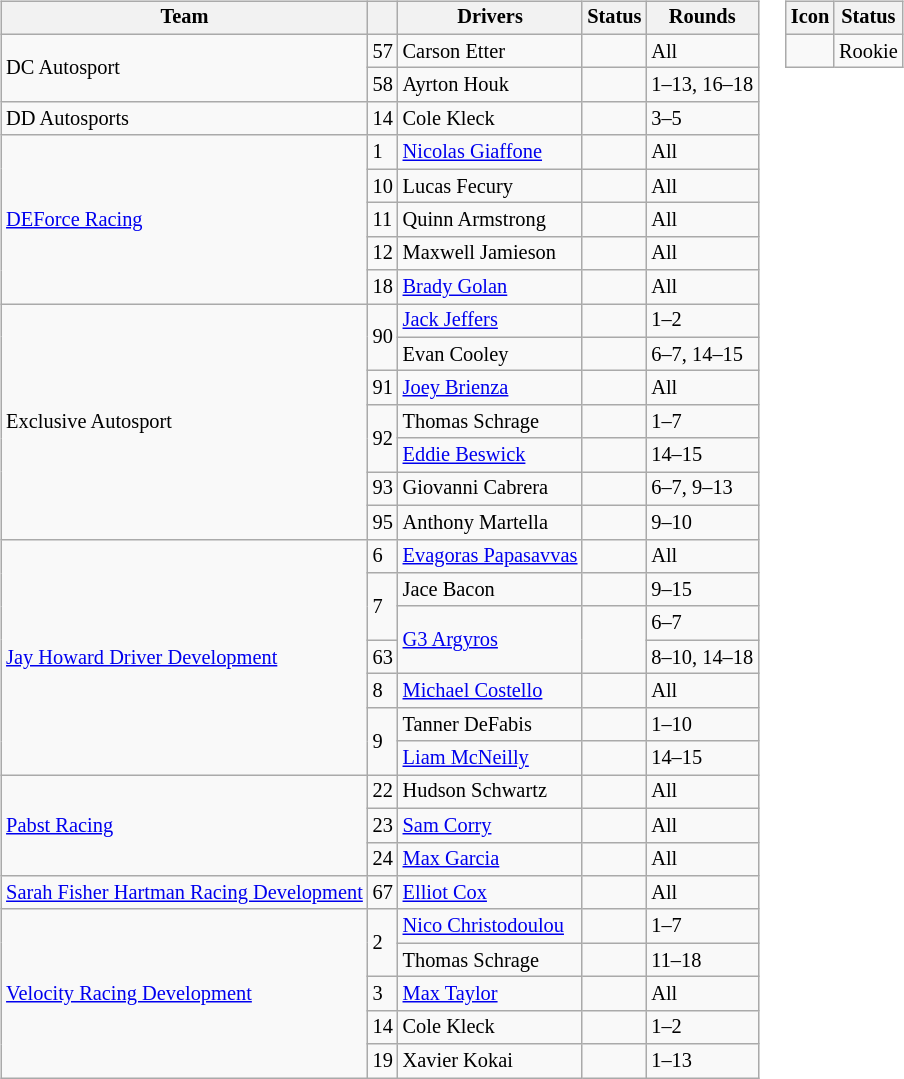<table>
<tr>
<td><br><table class="wikitable" style="font-size:85%;">
<tr>
<th>Team</th>
<th></th>
<th>Drivers</th>
<th>Status</th>
<th>Rounds</th>
</tr>
<tr>
<td rowspan="2">DC Autosport</td>
<td>57</td>
<td> Carson Etter</td>
<td></td>
<td>All</td>
</tr>
<tr>
<td>58</td>
<td> Ayrton Houk</td>
<td align=center></td>
<td>1–13, 16–18</td>
</tr>
<tr>
<td>DD Autosports</td>
<td>14</td>
<td> Cole Kleck</td>
<td align=center></td>
<td>3–5</td>
</tr>
<tr>
<td rowspan="5"><a href='#'>DEForce Racing</a></td>
<td>1</td>
<td> <a href='#'>Nicolas Giaffone</a></td>
<td align=center></td>
<td>All</td>
</tr>
<tr>
<td>10</td>
<td> Lucas Fecury</td>
<td align=center></td>
<td>All</td>
</tr>
<tr>
<td>11</td>
<td> Quinn Armstrong</td>
<td align=center></td>
<td>All</td>
</tr>
<tr>
<td>12</td>
<td> Maxwell Jamieson</td>
<td></td>
<td>All</td>
</tr>
<tr>
<td>18</td>
<td> <a href='#'>Brady Golan</a></td>
<td align=center></td>
<td>All</td>
</tr>
<tr>
<td rowspan="7">Exclusive Autosport</td>
<td rowspan="2">90</td>
<td> <a href='#'>Jack Jeffers</a></td>
<td></td>
<td>1–2</td>
</tr>
<tr>
<td> Evan Cooley</td>
<td align=center></td>
<td>6–7, 14–15</td>
</tr>
<tr>
<td>91</td>
<td> <a href='#'>Joey Brienza</a></td>
<td align=center></td>
<td>All</td>
</tr>
<tr>
<td rowspan="2">92</td>
<td> Thomas Schrage</td>
<td></td>
<td>1–7</td>
</tr>
<tr>
<td> <a href='#'>Eddie Beswick</a></td>
<td align=center></td>
<td>14–15</td>
</tr>
<tr>
<td>93</td>
<td> Giovanni Cabrera</td>
<td align=center></td>
<td>6–7, 9–13</td>
</tr>
<tr>
<td>95</td>
<td> Anthony Martella</td>
<td align=center></td>
<td>9–10</td>
</tr>
<tr>
<td rowspan="7"><a href='#'>Jay Howard Driver Development</a></td>
<td>6</td>
<td nowrap> <a href='#'>Evagoras Papasavvas</a></td>
<td></td>
<td>All</td>
</tr>
<tr>
<td rowspan=2>7</td>
<td> Jace Bacon</td>
<td align=center></td>
<td>9–15</td>
</tr>
<tr>
<td rowspan=2> <a href='#'>G3 Argyros</a></td>
<td rowspan=2 align=center></td>
<td nowrap>6–7</td>
</tr>
<tr>
<td>63</td>
<td nowrap>8–10, 14–18</td>
</tr>
<tr>
<td>8</td>
<td> <a href='#'>Michael Costello</a></td>
<td align=center></td>
<td>All</td>
</tr>
<tr>
<td rowspan="2">9</td>
<td> Tanner DeFabis</td>
<td align=center></td>
<td>1–10</td>
</tr>
<tr>
<td> <a href='#'>Liam McNeilly</a></td>
<td align=center></td>
<td>14–15</td>
</tr>
<tr>
<td rowspan="3"><a href='#'>Pabst Racing</a></td>
<td>22</td>
<td> Hudson Schwartz</td>
<td align=center></td>
<td>All</td>
</tr>
<tr>
<td>23</td>
<td> <a href='#'>Sam Corry</a></td>
<td></td>
<td>All</td>
</tr>
<tr>
<td>24</td>
<td> <a href='#'>Max Garcia</a></td>
<td></td>
<td>All</td>
</tr>
<tr>
<td nowrap><a href='#'>Sarah Fisher Hartman Racing Development</a></td>
<td>67</td>
<td> <a href='#'>Elliot Cox</a></td>
<td></td>
<td>All</td>
</tr>
<tr>
<td rowspan="5"><a href='#'>Velocity Racing Development</a></td>
<td rowspan="2">2</td>
<td> <a href='#'>Nico Christodoulou</a></td>
<td></td>
<td>1–7</td>
</tr>
<tr>
<td> Thomas Schrage</td>
<td></td>
<td>11–18</td>
</tr>
<tr>
<td>3</td>
<td> <a href='#'>Max Taylor</a></td>
<td></td>
<td>All</td>
</tr>
<tr>
<td>14</td>
<td> Cole Kleck</td>
<td align=center></td>
<td>1–2</td>
</tr>
<tr>
<td>19</td>
<td> Xavier Kokai</td>
<td align=center></td>
<td>1–13</td>
</tr>
</table>
</td>
<td valign="top"><br><table class="wikitable" style="font-size: 85%;">
<tr>
<th>Icon</th>
<th>Status</th>
</tr>
<tr>
<td align=center></td>
<td>Rookie</td>
</tr>
</table>
</td>
</tr>
</table>
